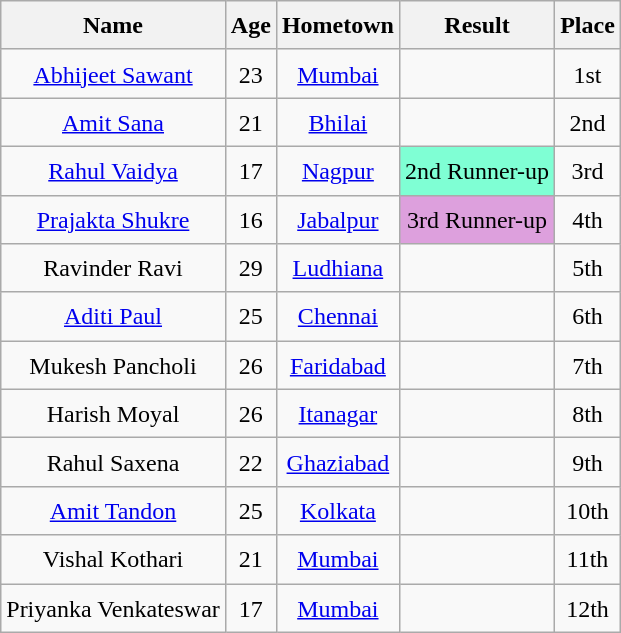<table class="wikitable sortable" style=" text-align:center; line-height:25px; width:auto;">
<tr>
<th>Name</th>
<th>Age</th>
<th>Hometown</th>
<th>Result</th>
<th>Place</th>
</tr>
<tr>
<td><a href='#'>Abhijeet Sawant</a></td>
<td>23</td>
<td><a href='#'>Mumbai</a></td>
<td></td>
<td>1st</td>
</tr>
<tr>
<td><a href='#'>Amit Sana</a></td>
<td>21</td>
<td><a href='#'>Bhilai</a></td>
<td></td>
<td>2nd</td>
</tr>
<tr>
<td><a href='#'>Rahul Vaidya</a></td>
<td>17</td>
<td><a href='#'>Nagpur</a></td>
<td style="background:#7FFFD4;">2nd Runner-up</td>
<td>3rd</td>
</tr>
<tr>
<td><a href='#'>Prajakta Shukre</a></td>
<td>16</td>
<td><a href='#'>Jabalpur</a></td>
<td style="background:#DDA0DD;">3rd Runner-up</td>
<td>4th</td>
</tr>
<tr>
<td>Ravinder Ravi</td>
<td>29</td>
<td><a href='#'>Ludhiana</a></td>
<td></td>
<td>5th</td>
</tr>
<tr>
<td><a href='#'>Aditi Paul</a></td>
<td>25</td>
<td><a href='#'>Chennai</a></td>
<td></td>
<td>6th</td>
</tr>
<tr>
<td>Mukesh Pancholi</td>
<td>26</td>
<td><a href='#'>Faridabad</a></td>
<td></td>
<td>7th</td>
</tr>
<tr>
<td>Harish Moyal</td>
<td>26</td>
<td><a href='#'>Itanagar</a></td>
<td></td>
<td>8th</td>
</tr>
<tr>
<td>Rahul Saxena</td>
<td>22</td>
<td><a href='#'>Ghaziabad</a></td>
<td></td>
<td>9th</td>
</tr>
<tr>
<td><a href='#'>Amit Tandon</a></td>
<td>25</td>
<td><a href='#'>Kolkata</a></td>
<td></td>
<td>10th</td>
</tr>
<tr>
<td>Vishal Kothari</td>
<td>21</td>
<td><a href='#'>Mumbai</a></td>
<td></td>
<td>11th</td>
</tr>
<tr>
<td>Priyanka Venkateswar</td>
<td>17</td>
<td><a href='#'>Mumbai</a></td>
<td></td>
<td>12th</td>
</tr>
</table>
